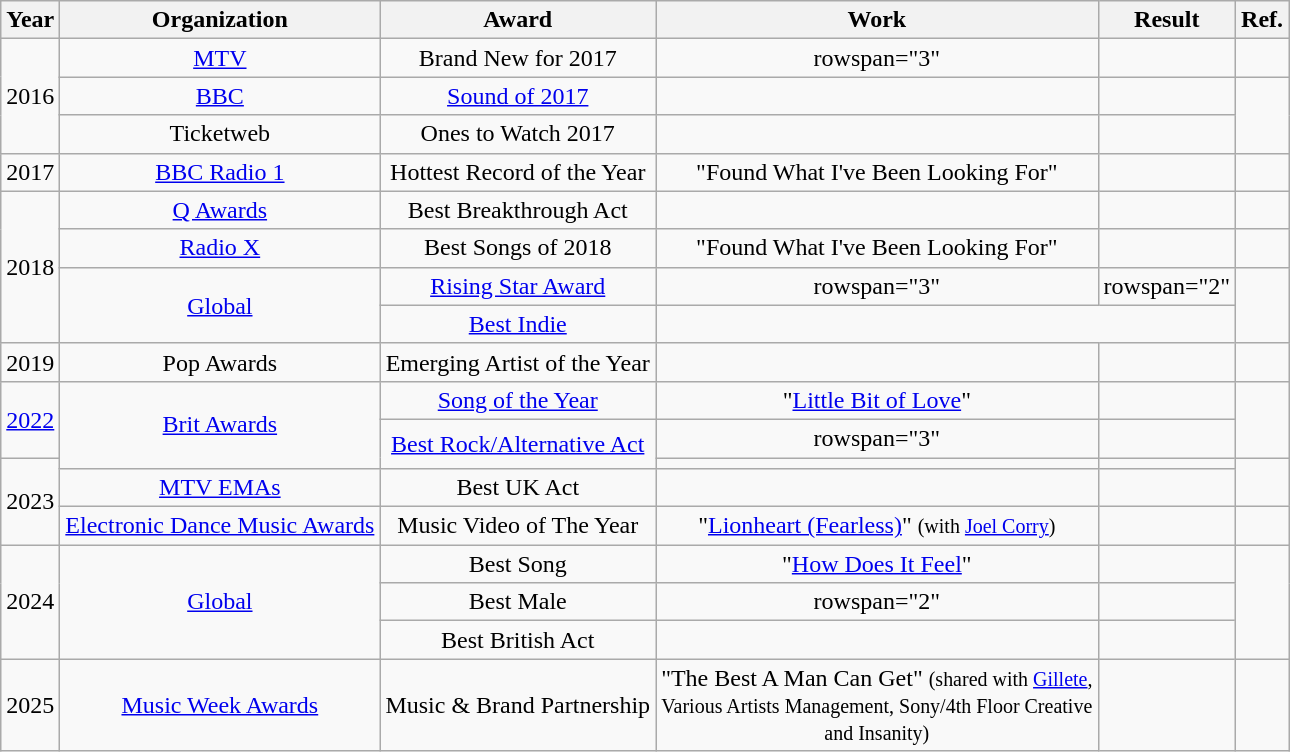<table class="wikitable plainrowheaders" style="text-align:center;">
<tr>
<th>Year</th>
<th>Organization</th>
<th>Award</th>
<th>Work</th>
<th>Result</th>
<th>Ref.</th>
</tr>
<tr>
<td rowspan="3">2016</td>
<td><a href='#'>MTV</a></td>
<td>Brand New for 2017</td>
<td>rowspan="3" </td>
<td></td>
<td><br></td>
</tr>
<tr>
<td><a href='#'>BBC</a></td>
<td><a href='#'>Sound of 2017</a></td>
<td></td>
<td></td>
</tr>
<tr>
<td>Ticketweb</td>
<td>Ones to Watch 2017</td>
<td></td>
<td></td>
</tr>
<tr>
<td>2017</td>
<td><a href='#'>BBC Radio 1</a></td>
<td>Hottest Record of the Year</td>
<td>"Found What I've Been Looking For"</td>
<td></td>
<td></td>
</tr>
<tr>
<td rowspan="4">2018</td>
<td><a href='#'>Q Awards</a></td>
<td>Best Breakthrough Act</td>
<td></td>
<td></td>
<td></td>
</tr>
<tr>
<td><a href='#'>Radio X</a></td>
<td>Best Songs of 2018</td>
<td>"Found What I've Been Looking For"</td>
<td></td>
<td></td>
</tr>
<tr>
<td rowspan="2"><a href='#'>Global</a></td>
<td><a href='#'>Rising Star Award</a></td>
<td>rowspan="3" </td>
<td>rowspan="2" </td>
<td rowspan=2></td>
</tr>
<tr>
<td><a href='#'>Best Indie</a></td>
</tr>
<tr>
<td>2019</td>
<td>Pop Awards</td>
<td>Emerging Artist of the Year</td>
<td></td>
<td></td>
</tr>
<tr>
<td rowspan="2"><a href='#'>2022</a></td>
<td rowspan="3"><a href='#'>Brit Awards</a></td>
<td><a href='#'>Song of the Year</a></td>
<td>"<a href='#'>Little Bit of Love</a>"</td>
<td></td>
<td rowspan="2"></td>
</tr>
<tr>
<td rowspan=2><a href='#'>Best Rock/Alternative Act</a></td>
<td>rowspan="3" </td>
<td></td>
</tr>
<tr>
<td rowspan="3">2023</td>
<td></td>
<td></td>
</tr>
<tr>
<td><a href='#'>MTV EMAs</a></td>
<td>Best UK Act</td>
<td></td>
<td></td>
</tr>
<tr>
<td><a href='#'>Electronic Dance Music Awards</a></td>
<td>Music Video of The Year</td>
<td>"<a href='#'>Lionheart (Fearless)</a>" <small>(with <a href='#'>Joel Corry</a>)</small></td>
<td></td>
<td></td>
</tr>
<tr>
<td rowspan="3">2024</td>
<td rowspan="3"><a href='#'>Global</a></td>
<td>Best Song</td>
<td>"<a href='#'>How Does It Feel</a>"</td>
<td></td>
<td rowspan="3"></td>
</tr>
<tr>
<td>Best Male</td>
<td>rowspan="2" </td>
<td></td>
</tr>
<tr>
<td>Best British Act</td>
<td></td>
</tr>
<tr>
<td>2025</td>
<td><a href='#'>Music Week Awards</a></td>
<td>Music & Brand Partnership</td>
<td>"The Best A Man Can Get" <small>(shared with <a href='#'>Gillete</a>, <br>Various Artists Management, Sony/4th Floor Creative<br>and Insanity)</small></td>
<td></td>
<td></td>
</tr>
</table>
